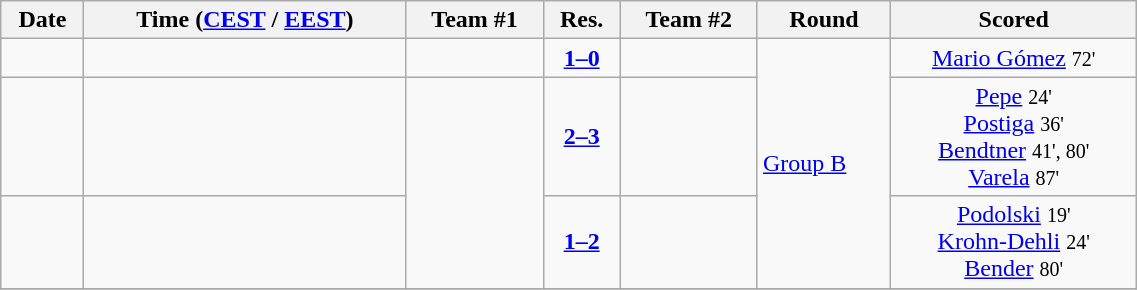<table class="wikitable" style="text-align: left;" width="60%">
<tr>
<th>Date</th>
<th>Time (<a href='#'>CEST</a> / <a href='#'>EEST</a>)</th>
<th>Team #1</th>
<th>Res.</th>
<th>Team #2</th>
<th>Round</th>
<th>Scored</th>
</tr>
<tr>
<td></td>
<td></td>
<td></td>
<td style="text-align:center;"><strong><a href='#'>1–0</a></strong></td>
<td></td>
<td rowspan="3"><a href='#'>Group B</a></td>
<td style="text-align:center;"><a href='#'>Mario Gómez</a> <small>72'</small></td>
</tr>
<tr>
<td></td>
<td></td>
<td rowspan="2"></td>
<td style="text-align:center;"><strong><a href='#'>2–3</a></strong></td>
<td></td>
<td style="text-align:center;"><a href='#'>Pepe</a> <small>24'</small><br><a href='#'>Postiga</a>  <small>36'</small><br> <a href='#'>Bendtner</a> <small>41', 80'</small> <br><a href='#'>Varela</a>  <small>87'</small></td>
</tr>
<tr>
<td></td>
<td></td>
<td style="text-align:center;"><strong><a href='#'>1–2</a></strong></td>
<td></td>
<td style="text-align:center;"><a href='#'>Podolski</a> <small>19'</small><br><a href='#'>Krohn-Dehli</a>  <small>24'</small> <br><a href='#'>Bender</a> <small>80'</small></td>
</tr>
<tr>
</tr>
</table>
